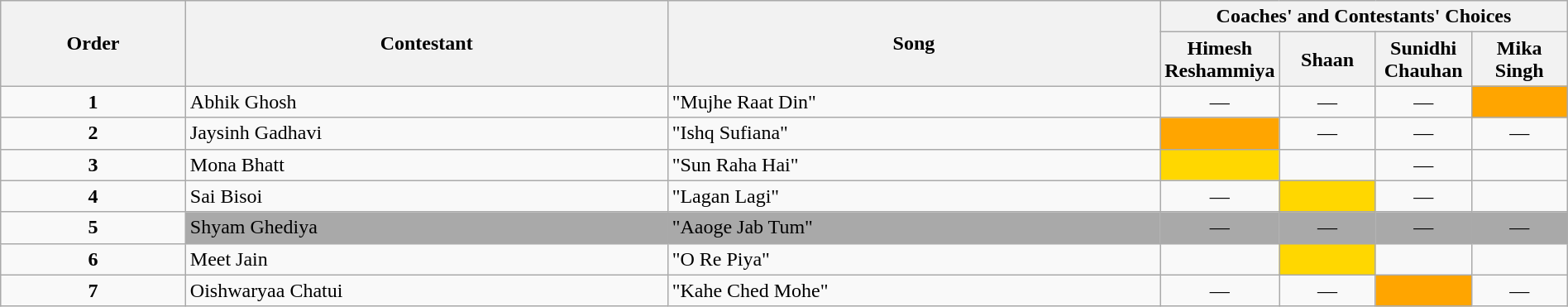<table class="wikitable" style="width:100%;">
<tr>
<th rowspan=2>Order</th>
<th rowspan=2>Contestant</th>
<th rowspan=2>Song</th>
<th colspan=4>Coaches' and Contestants' Choices</th>
</tr>
<tr>
<th width="70">Himesh Reshammiya</th>
<th width="70">Shaan</th>
<th width="70">Sunidhi Chauhan</th>
<th width="70">Mika Singh</th>
</tr>
<tr>
<td style="text-align:center;"><strong>1</strong></td>
<td>Abhik Ghosh</td>
<td>"Mujhe Raat Din"</td>
<td style="text-align:center;">—</td>
<td style="text-align:center;">—</td>
<td style="text-align:center;">—</td>
<td style="background:orange;text-align:center;"></td>
</tr>
<tr>
<td style="text-align:center;"><strong>2</strong></td>
<td>Jaysinh Gadhavi</td>
<td>"Ishq Sufiana"</td>
<td style="background:orange;text-align:center;"></td>
<td style="text-align:center;">—</td>
<td style="text-align:center;">—</td>
<td style="text-align:center;">—</td>
</tr>
<tr>
<td style="text-align:center;"><strong>3</strong></td>
<td>Mona Bhatt</td>
<td style="background:text-align:left;">"Sun Raha Hai"</td>
<td style="background:gold;text-align:center;"></td>
<td style="text-align:center;"></td>
<td style="text-align:center;">—</td>
<td style="text-align:center;"></td>
</tr>
<tr>
<td style="text-align:center;"><strong>4</strong></td>
<td>Sai Bisoi</td>
<td style="background:text-align:left;">"Lagan Lagi"</td>
<td style="text-align:center;">—</td>
<td style="background:gold;text-align:center;"></td>
<td style="text-align:center;">—</td>
<td style="text-align:center;"></td>
</tr>
<tr>
<td style="text-align:center;"><strong>5</strong></td>
<td style="background:darkgrey;text-align:left;">Shyam Ghediya</td>
<td style="background:darkgrey;text-align:left;">"Aaoge Jab Tum"</td>
<td style="background:darkgrey;text-align:center;">—</td>
<td style="background:darkgrey;text-align:center;">—</td>
<td style="background:darkgrey;text-align:center;">—</td>
<td style="background:darkgrey;text-align:center;">—</td>
</tr>
<tr>
<td style="text-align:center;"><strong>6</strong></td>
<td>Meet Jain</td>
<td>"O Re Piya"</td>
<td style="text-align:center;"></td>
<td style="background:gold;text-align:center;"></td>
<td style="text-align:center;"></td>
<td style="text-align:center;"></td>
</tr>
<tr>
<td style="text-align:center;"><strong>7</strong></td>
<td>Oishwaryaa Chatui</td>
<td>"Kahe Ched Mohe"</td>
<td style="text-align:center;">—</td>
<td style="text-align:center;">—</td>
<td style="background:orange;text-align:center;"></td>
<td style="text-align:center;">—</td>
</tr>
</table>
